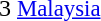<table cellspacing=0 cellpadding=0>
<tr>
<td><div>3 </div></td>
<td style="font-size: 95%"> <a href='#'>Malaysia</a></td>
</tr>
</table>
